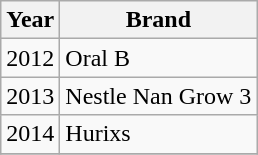<table class="wikitable sortable">
<tr>
<th>Year</th>
<th>Brand</th>
</tr>
<tr>
<td>2012</td>
<td>Oral B</td>
</tr>
<tr>
<td>2013</td>
<td>Nestle Nan Grow 3</td>
</tr>
<tr>
<td>2014</td>
<td>Hurixs</td>
</tr>
<tr>
</tr>
</table>
